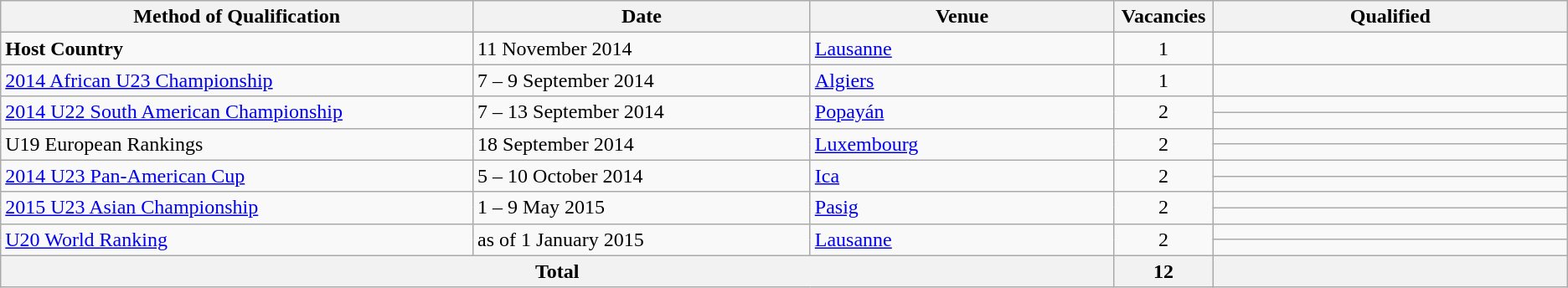<table class="wikitable">
<tr>
<th width=28%>Method of Qualification</th>
<th width=20%>Date</th>
<th width=18%>Venue</th>
<th width=5%>Vacancies</th>
<th width=21%>Qualified</th>
</tr>
<tr>
<td><strong>Host Country</strong></td>
<td>11 November 2014</td>
<td> <a href='#'>Lausanne</a></td>
<td style="text-align:center;">1</td>
<td></td>
</tr>
<tr>
<td><a href='#'>2014 African U23 Championship</a></td>
<td>7 – 9 September 2014</td>
<td> <a href='#'>Algiers</a></td>
<td style="text-align:center;">1</td>
<td></td>
</tr>
<tr>
<td rowspan="2"><a href='#'>2014 U22 South American Championship</a></td>
<td rowspan="2">7 – 13 September 2014</td>
<td rowspan="2"> <a href='#'>Popayán</a></td>
<td rowspan="2" style="text-align:center;">2</td>
<td></td>
</tr>
<tr>
<td></td>
</tr>
<tr>
<td rowspan="2">U19 European Rankings</td>
<td rowspan="2">18 September 2014</td>
<td rowspan="2"> <a href='#'>Luxembourg</a></td>
<td rowspan="2" style="text-align:center;">2</td>
<td></td>
</tr>
<tr>
<td></td>
</tr>
<tr>
<td rowspan="2"><a href='#'>2014 U23 Pan-American Cup</a></td>
<td rowspan="2">5  – 10 October 2014</td>
<td rowspan="2"> <a href='#'>Ica</a></td>
<td rowspan="2" style="text-align:center;">2</td>
<td></td>
</tr>
<tr>
<td></td>
</tr>
<tr>
<td rowspan="2"><a href='#'>2015 U23 Asian Championship</a></td>
<td rowspan="2">1 – 9 May 2015</td>
<td rowspan="2"> <a href='#'>Pasig</a></td>
<td rowspan="2" style="text-align:center;">2</td>
<td></td>
</tr>
<tr>
<td></td>
</tr>
<tr>
<td rowspan="2"><a href='#'>U20 World Ranking</a></td>
<td rowspan="2">as of 1 January 2015</td>
<td rowspan="2"> <a href='#'>Lausanne</a></td>
<td rowspan="2" style="text-align:center;">2</td>
<td></td>
</tr>
<tr>
<td></td>
</tr>
<tr>
<th colspan="3">Total</th>
<th>12</th>
<th colspan="2"></th>
</tr>
</table>
